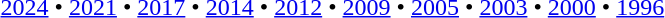<table id=toc class=toc summary=Contents>
<tr>
<td align=center><br><a href='#'>2024</a> • <a href='#'>2021</a> • <a href='#'>2017</a> • <a href='#'>2014</a> • <a href='#'>2012</a> • <a href='#'>2009</a> • <a href='#'>2005</a> • <a href='#'>2003</a> • <a href='#'>2000</a> • <a href='#'>1996</a></td>
</tr>
</table>
